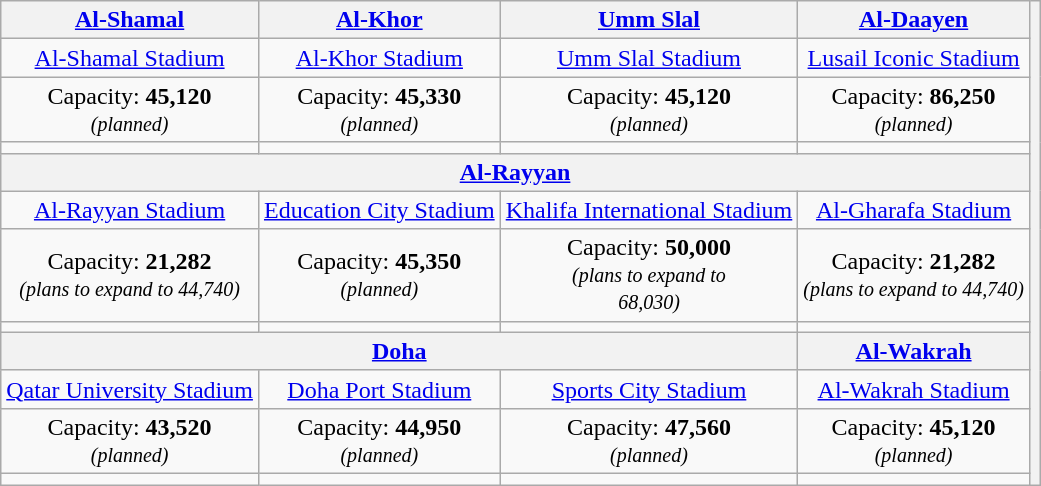<table class="wikitable" style="text-align:center">
<tr>
<th><a href='#'>Al-Shamal</a></th>
<th><a href='#'>Al-Khor</a></th>
<th><a href='#'>Umm Slal</a></th>
<th><a href='#'>Al-Daayen</a></th>
<th rowspan="12"></th>
</tr>
<tr>
<td><a href='#'>Al-Shamal Stadium</a></td>
<td><a href='#'>Al-Khor Stadium</a></td>
<td><a href='#'>Umm Slal Stadium</a></td>
<td><a href='#'>Lusail Iconic Stadium</a></td>
</tr>
<tr>
<td>Capacity: <strong>45,120</strong> <br><small><em>(planned)</em></small></td>
<td>Capacity: <strong>45,330</strong> <br><small><em>(planned)</em></small></td>
<td>Capacity: <strong>45,120</strong> <br><small><em>(planned)</em></small></td>
<td>Capacity: <strong>86,250</strong> <br><small><em>(planned)</em></small></td>
</tr>
<tr>
<td></td>
<td></td>
<td></td>
<td></td>
</tr>
<tr>
<th colspan="4"><a href='#'>Al-Rayyan</a></th>
</tr>
<tr>
<td><a href='#'>Al-Rayyan Stadium</a></td>
<td><a href='#'>Education City Stadium</a></td>
<td><a href='#'>Khalifa International Stadium</a></td>
<td><a href='#'>Al-Gharafa Stadium</a></td>
</tr>
<tr>
<td>Capacity: <strong>21,282</strong> <br><small><em>(plans to expand to 44,740)</em></small></td>
<td>Capacity: <strong>45,350</strong> <br><small><em>(planned)</em></small></td>
<td>Capacity: <strong>50,000</strong> <br><small><em>(plans to expand to<br>68,030)</em></small></td>
<td>Capacity: <strong>21,282</strong> <br><small><em>(plans to expand to 44,740)</em></small></td>
</tr>
<tr>
<td></td>
<td></td>
<td></td>
<td></td>
</tr>
<tr>
<th colspan="3"><a href='#'>Doha</a></th>
<th><a href='#'>Al-Wakrah</a></th>
</tr>
<tr>
<td><a href='#'>Qatar University Stadium</a></td>
<td><a href='#'>Doha Port Stadium</a></td>
<td><a href='#'>Sports City Stadium</a></td>
<td><a href='#'>Al-Wakrah Stadium</a></td>
</tr>
<tr>
<td>Capacity: <strong>43,520</strong> <br><small><em>(planned)</em></small></td>
<td>Capacity: <strong>44,950</strong> <br><small><em>(planned)</em></small></td>
<td>Capacity: <strong>47,560</strong> <br><small><em>(planned)</em></small></td>
<td>Capacity: <strong>45,120</strong> <br><small><em>(planned)</em></small></td>
</tr>
<tr>
<td></td>
<td></td>
<td></td>
<td></td>
</tr>
</table>
